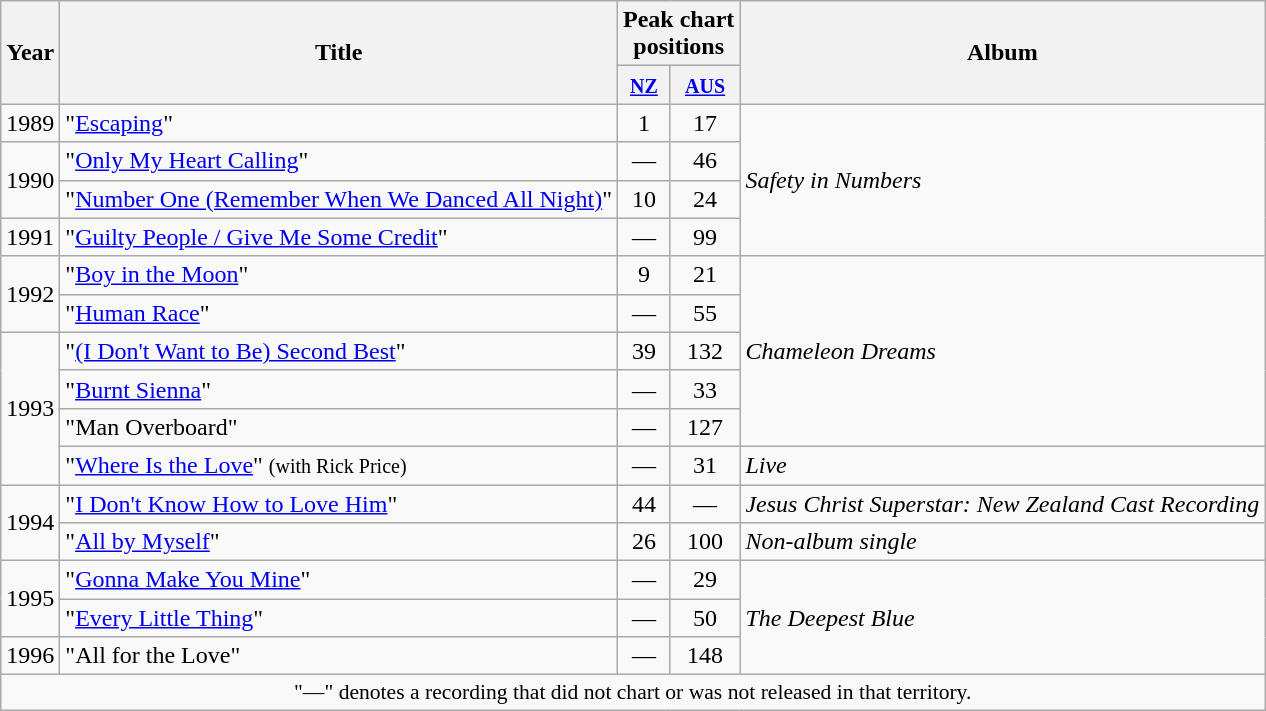<table class="wikitable plainrowheaders">
<tr>
<th rowspan="2"  width="1em">Year</th>
<th rowspan="2">Title</th>
<th colspan=2>Peak chart<br>positions</th>
<th rowspan="2">Album</th>
</tr>
<tr>
<th><small><a href='#'>NZ</a></small><br></th>
<th><small><a href='#'>AUS</a></small><br></th>
</tr>
<tr>
<td>1989</td>
<td>"<a href='#'>Escaping</a>"</td>
<td align="center">1</td>
<td align="center">17</td>
<td rowspan=4><em>Safety in Numbers</em></td>
</tr>
<tr>
<td rowspan=2>1990</td>
<td>"<a href='#'>Only My Heart Calling</a>"</td>
<td align="center">—</td>
<td align="center">46</td>
</tr>
<tr>
<td>"<a href='#'>Number One (Remember When We Danced All Night)</a>"</td>
<td align="center">10</td>
<td align="center">24</td>
</tr>
<tr>
<td>1991</td>
<td>"<a href='#'>Guilty People / Give Me Some Credit</a>"</td>
<td align="center">—</td>
<td align="center">99</td>
</tr>
<tr>
<td rowspan=2>1992</td>
<td>"<a href='#'>Boy in the Moon</a>"</td>
<td align="center">9</td>
<td align="center">21</td>
<td rowspan=5><em>Chameleon Dreams</em></td>
</tr>
<tr>
<td>"<a href='#'>Human Race</a>"</td>
<td align="center">—</td>
<td align="center">55</td>
</tr>
<tr>
<td rowspan=4>1993</td>
<td>"<a href='#'>(I Don't Want to Be) Second Best</a>"</td>
<td align="center">39</td>
<td align="center">132</td>
</tr>
<tr>
<td>"<a href='#'>Burnt Sienna</a>"</td>
<td align="center">—</td>
<td align="center">33</td>
</tr>
<tr>
<td>"Man Overboard"</td>
<td align="center">—</td>
<td align="center">127</td>
</tr>
<tr>
<td>"<a href='#'>Where Is the Love</a>" <small>(with Rick Price)</small></td>
<td align="center">—</td>
<td align="center">31</td>
<td><em>Live</em></td>
</tr>
<tr>
<td rowspan=2>1994</td>
<td>"<a href='#'>I Don't Know How to Love Him</a>"</td>
<td align="center">44</td>
<td align="center">—</td>
<td><em>Jesus Christ Superstar: New Zealand Cast Recording</em></td>
</tr>
<tr>
<td>"<a href='#'>All by Myself</a>"</td>
<td align="center">26</td>
<td align="center">100</td>
<td rowspan=1><em>Non-album single</em></td>
</tr>
<tr>
<td rowspan=2>1995</td>
<td>"<a href='#'>Gonna Make You Mine</a>"</td>
<td align="center">—</td>
<td align="center">29</td>
<td rowspan=3><em>The Deepest Blue</em></td>
</tr>
<tr>
<td>"<a href='#'>Every Little Thing</a>"</td>
<td align="center">—</td>
<td align="center">50</td>
</tr>
<tr>
<td>1996</td>
<td>"All for the Love"</td>
<td align="center">—</td>
<td align="center">148</td>
</tr>
<tr>
<td colspan="5" style="font-size:90%" align="center">"—" denotes a recording that did not chart or was not released in that territory.</td>
</tr>
</table>
